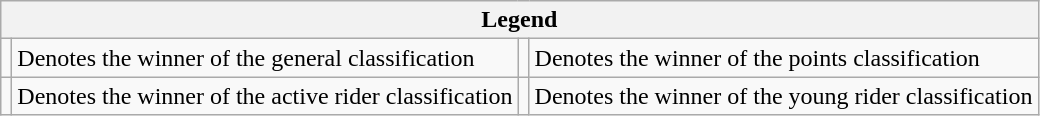<table class="wikitable">
<tr>
<th colspan="4">Legend</th>
</tr>
<tr>
<td></td>
<td>Denotes the winner of the general classification</td>
<td></td>
<td>Denotes the winner of the points classification</td>
</tr>
<tr>
<td></td>
<td>Denotes the winner of the active rider classification</td>
<td></td>
<td>Denotes the winner of the young rider classification</td>
</tr>
</table>
